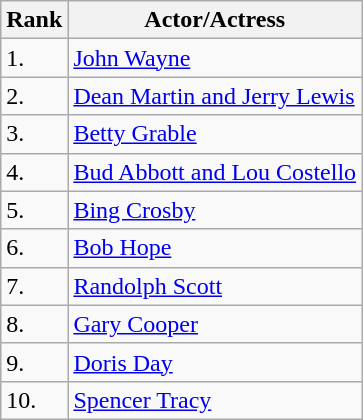<table class="wikitable">
<tr>
<th>Rank</th>
<th>Actor/Actress</th>
</tr>
<tr>
<td>1.</td>
<td><a href='#'>John Wayne</a></td>
</tr>
<tr>
<td>2.</td>
<td><a href='#'>Dean Martin and Jerry Lewis</a></td>
</tr>
<tr>
<td>3.</td>
<td><a href='#'>Betty Grable</a></td>
</tr>
<tr>
<td>4.</td>
<td><a href='#'>Bud Abbott and Lou Costello</a></td>
</tr>
<tr>
<td>5.</td>
<td><a href='#'>Bing Crosby</a></td>
</tr>
<tr>
<td>6.</td>
<td><a href='#'>Bob Hope</a></td>
</tr>
<tr>
<td>7.</td>
<td><a href='#'>Randolph Scott</a></td>
</tr>
<tr>
<td>8.</td>
<td><a href='#'>Gary Cooper</a></td>
</tr>
<tr>
<td>9.</td>
<td><a href='#'>Doris Day</a></td>
</tr>
<tr>
<td>10.</td>
<td><a href='#'>Spencer Tracy</a></td>
</tr>
</table>
